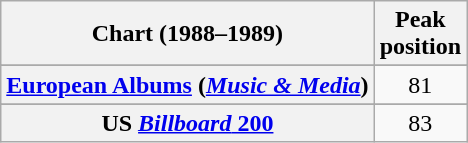<table class="wikitable sortable plainrowheaders" style="text-align:center">
<tr>
<th scope="col">Chart (1988–1989)</th>
<th scope="col">Peak<br>position</th>
</tr>
<tr>
</tr>
<tr>
</tr>
<tr>
<th scope="row"><a href='#'>European Albums</a> (<em><a href='#'>Music & Media</a></em>)</th>
<td>81</td>
</tr>
<tr>
</tr>
<tr>
</tr>
<tr>
</tr>
<tr>
</tr>
<tr>
<th scope="row">US <a href='#'><em>Billboard</em> 200</a></th>
<td>83</td>
</tr>
</table>
